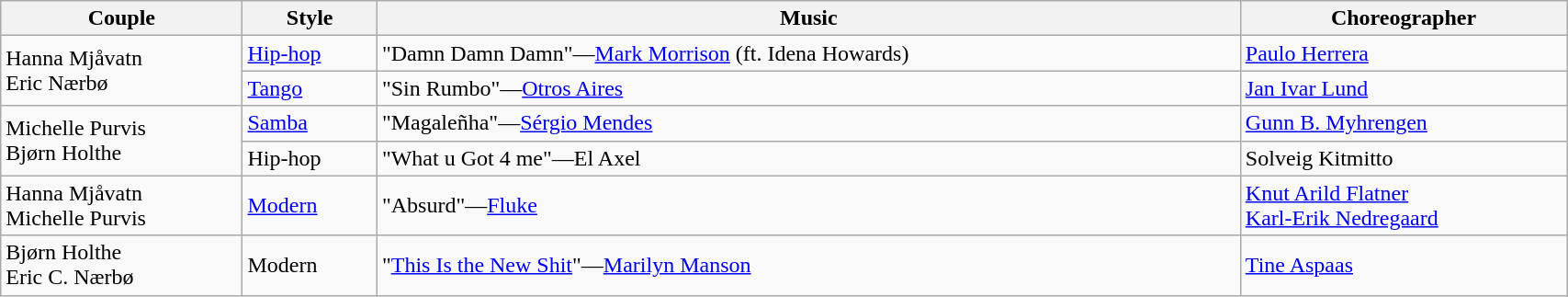<table class="wikitable" width="90%">
<tr>
<th>Couple</th>
<th>Style</th>
<th>Music</th>
<th>Choreographer</th>
</tr>
<tr>
<td rowspan="2">Hanna Mjåvatn<br>Eric Nærbø</td>
<td><a href='#'>Hip-hop</a></td>
<td>"Damn Damn Damn"—<a href='#'>Mark Morrison</a> (ft. Idena Howards)</td>
<td><a href='#'>Paulo Herrera</a></td>
</tr>
<tr>
<td><a href='#'>Tango</a></td>
<td>"Sin Rumbo"—<a href='#'>Otros Aires</a></td>
<td><a href='#'>Jan Ivar Lund</a></td>
</tr>
<tr>
<td rowspan="2">Michelle Purvis<br>Bjørn Holthe</td>
<td><a href='#'>Samba</a></td>
<td>"Magaleñha"—<a href='#'>Sérgio Mendes</a></td>
<td><a href='#'>Gunn B. Myhrengen</a></td>
</tr>
<tr>
<td>Hip-hop</td>
<td>"What u Got 4 me"—El Axel</td>
<td>Solveig Kitmitto</td>
</tr>
<tr>
<td>Hanna Mjåvatn<br>Michelle Purvis</td>
<td><a href='#'>Modern</a></td>
<td>"Absurd"—<a href='#'>Fluke</a></td>
<td><a href='#'>Knut Arild Flatner</a><br><a href='#'>Karl-Erik Nedregaard</a></td>
</tr>
<tr>
<td>Bjørn Holthe<br>Eric C. Nærbø</td>
<td>Modern</td>
<td>"<a href='#'>This Is the New Shit</a>"—<a href='#'>Marilyn Manson</a></td>
<td><a href='#'>Tine Aspaas</a></td>
</tr>
</table>
